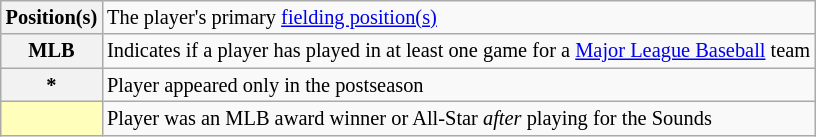<table class="wikitable plainrowheaders" style="font-size:85%">
<tr>
<th scope="row" style="text-align:center"><strong>Position(s)</strong></th>
<td>The player's primary <a href='#'>fielding position(s)</a></td>
</tr>
<tr>
<th scope="row" style="text-align:center"><strong>MLB</strong></th>
<td>Indicates if a player has played in at least one game for a <a href='#'>Major League Baseball</a> team</td>
</tr>
<tr>
<th scope="row" style="text-align:center">*</th>
<td>Player appeared only in the postseason</td>
</tr>
<tr>
<th scope="row" style="text-align:center; background-color:#FFFFBB"></th>
<td>Player was an MLB award winner or All-Star <em>after</em> playing for the Sounds</td>
</tr>
</table>
